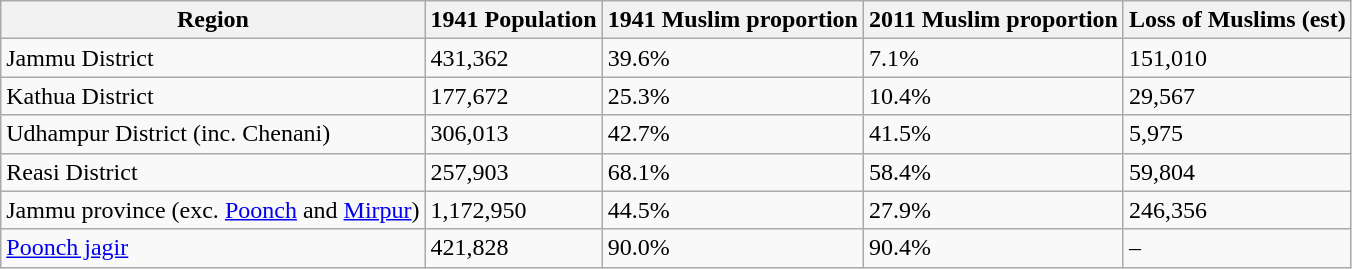<table class="wikitable">
<tr>
<th>Region</th>
<th>1941 Population</th>
<th>1941 Muslim proportion</th>
<th>2011 Muslim proportion</th>
<th>Loss of Muslims (est)</th>
</tr>
<tr>
<td>Jammu District</td>
<td>431,362</td>
<td>39.6%</td>
<td>7.1%</td>
<td>151,010</td>
</tr>
<tr>
<td>Kathua District</td>
<td>177,672</td>
<td>25.3%</td>
<td>10.4%</td>
<td>29,567</td>
</tr>
<tr>
<td>Udhampur District (inc. Chenani)</td>
<td>306,013</td>
<td>42.7%</td>
<td>41.5%</td>
<td>5,975</td>
</tr>
<tr>
<td>Reasi District</td>
<td>257,903</td>
<td>68.1%</td>
<td>58.4%</td>
<td>59,804</td>
</tr>
<tr ->
<td>Jammu province (exc. <a href='#'>Poonch</a> and <a href='#'>Mirpur</a>)</td>
<td>1,172,950</td>
<td>44.5%</td>
<td>27.9%</td>
<td>246,356</td>
</tr>
<tr ->
<td><a href='#'>Poonch jagir</a></td>
<td>421,828</td>
<td>90.0%</td>
<td>90.4%</td>
<td>–</td>
</tr>
</table>
